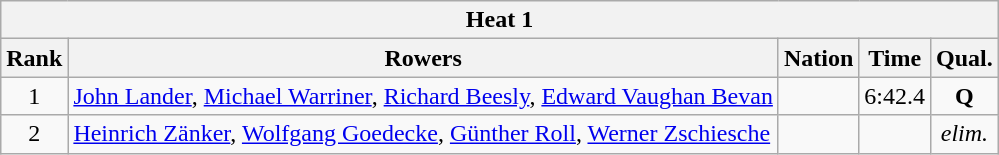<table class="wikitable" style="text-align:center">
<tr>
<th colspan=5 align=center><strong>Heat 1</strong></th>
</tr>
<tr>
<th>Rank</th>
<th>Rowers</th>
<th>Nation</th>
<th>Time</th>
<th>Qual.</th>
</tr>
<tr>
<td>1</td>
<td align=left><a href='#'>John Lander</a>, <a href='#'>Michael Warriner</a>, <a href='#'>Richard Beesly</a>, <a href='#'>Edward Vaughan Bevan</a></td>
<td align=left></td>
<td>6:42.4</td>
<td><strong>Q</strong></td>
</tr>
<tr>
<td>2</td>
<td align=left><a href='#'>Heinrich Zänker</a>, <a href='#'>Wolfgang Goedecke</a>, <a href='#'>Günther Roll</a>, <a href='#'>Werner Zschiesche</a></td>
<td align=left></td>
<td></td>
<td><em>elim.</em></td>
</tr>
</table>
